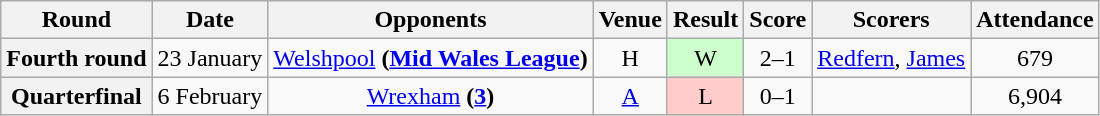<table class="wikitable" style="text-align:center">
<tr>
<th>Round</th>
<th>Date</th>
<th>Opponents</th>
<th>Venue</th>
<th>Result</th>
<th>Score</th>
<th>Scorers</th>
<th>Attendance</th>
</tr>
<tr>
<th>Fourth round</th>
<td>23 January</td>
<td><a href='#'>Welshpool</a> <strong>(<a href='#'>Mid Wales League</a>)</strong></td>
<td>H</td>
<td style="background-color:#CCFFCC">W</td>
<td>2–1</td>
<td align="left"><a href='#'>Redfern</a>, <a href='#'>James</a></td>
<td>679</td>
</tr>
<tr>
<th>Quarterfinal</th>
<td>6 February</td>
<td><a href='#'>Wrexham</a> <strong>(<a href='#'>3</a>)</strong></td>
<td><a href='#'>A</a></td>
<td style="background-color:#FFCCCC">L</td>
<td>0–1</td>
<td align="left"></td>
<td>6,904</td>
</tr>
</table>
